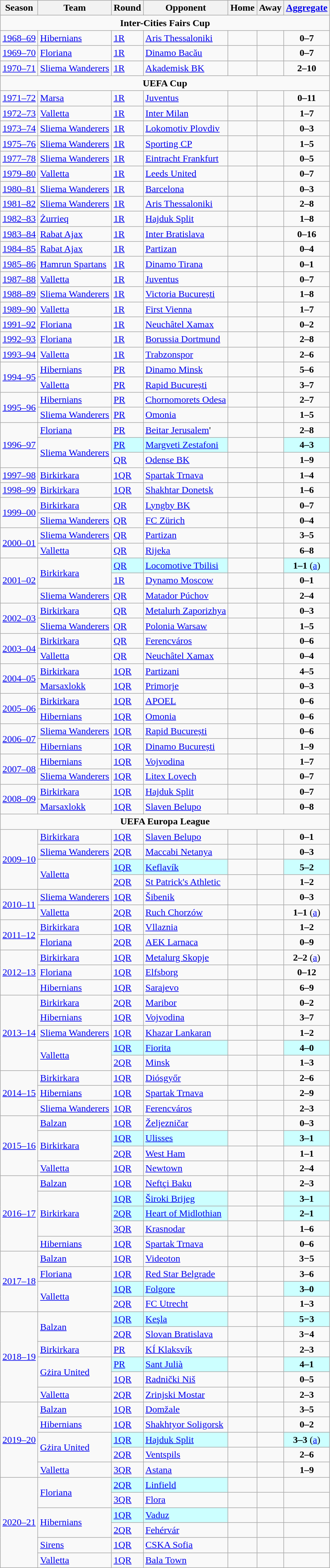<table class="wikitable">
<tr>
<th>Season</th>
<th>Team</th>
<th>Round</th>
<th>Opponent</th>
<th>Home</th>
<th>Away</th>
<th><a href='#'>Aggregate</a></th>
</tr>
<tr>
<td colspan="7" align="center"><strong>Inter-Cities Fairs Cup</strong></td>
</tr>
<tr>
<td><a href='#'>1968–69</a></td>
<td><a href='#'>Hibernians</a></td>
<td><a href='#'>1R</a></td>
<td> <a href='#'>Aris Thessaloniki</a></td>
<td></td>
<td></td>
<td align="center"><strong>0–7</strong></td>
</tr>
<tr>
<td><a href='#'>1969–70</a></td>
<td><a href='#'>Floriana</a></td>
<td><a href='#'>1R</a></td>
<td> <a href='#'>Dinamo Bacău</a></td>
<td></td>
<td></td>
<td align="center"><strong>0–7</strong></td>
</tr>
<tr>
<td><a href='#'>1970–71</a></td>
<td><a href='#'>Sliema Wanderers</a></td>
<td><a href='#'>1R</a></td>
<td> <a href='#'>Akademisk BK</a></td>
<td></td>
<td></td>
<td align="center"><strong>2–10</strong></td>
</tr>
<tr>
<td colspan="7" align="center"><strong>UEFA Cup</strong></td>
</tr>
<tr>
<td><a href='#'>1971–72</a></td>
<td><a href='#'>Marsa</a></td>
<td><a href='#'>1R</a></td>
<td> <a href='#'>Juventus</a></td>
<td></td>
<td></td>
<td align="center"><strong>0–11</strong></td>
</tr>
<tr>
<td><a href='#'>1972–73</a></td>
<td><a href='#'>Valletta</a></td>
<td><a href='#'>1R</a></td>
<td> <a href='#'>Inter Milan</a></td>
<td></td>
<td></td>
<td align="center"><strong>1–7</strong></td>
</tr>
<tr>
<td><a href='#'>1973–74</a></td>
<td><a href='#'>Sliema Wanderers</a></td>
<td><a href='#'>1R</a></td>
<td> <a href='#'>Lokomotiv Plovdiv</a></td>
<td></td>
<td></td>
<td align="center"><strong>0–3</strong></td>
</tr>
<tr>
<td><a href='#'>1975–76</a></td>
<td><a href='#'>Sliema Wanderers</a></td>
<td><a href='#'>1R</a></td>
<td> <a href='#'>Sporting CP</a></td>
<td></td>
<td></td>
<td align="center"><strong>1–5</strong></td>
</tr>
<tr>
<td><a href='#'>1977–78</a></td>
<td><a href='#'>Sliema Wanderers</a></td>
<td><a href='#'>1R</a></td>
<td> <a href='#'>Eintracht Frankfurt</a></td>
<td></td>
<td></td>
<td align="center"><strong>0–5</strong></td>
</tr>
<tr>
<td><a href='#'>1979–80</a></td>
<td><a href='#'>Valletta</a></td>
<td><a href='#'>1R</a></td>
<td> <a href='#'>Leeds United</a></td>
<td></td>
<td></td>
<td align="center"><strong>0–7</strong></td>
</tr>
<tr>
<td><a href='#'>1980–81</a></td>
<td><a href='#'>Sliema Wanderers</a></td>
<td><a href='#'>1R</a></td>
<td> <a href='#'>Barcelona</a></td>
<td></td>
<td></td>
<td align="center"><strong>0–3</strong></td>
</tr>
<tr>
<td><a href='#'>1981–82</a></td>
<td><a href='#'>Sliema Wanderers</a></td>
<td><a href='#'>1R</a></td>
<td> <a href='#'>Aris Thessaloniki</a></td>
<td></td>
<td></td>
<td align="center"><strong>2–8</strong></td>
</tr>
<tr>
<td><a href='#'>1982–83</a></td>
<td><a href='#'>Żurrieq</a></td>
<td><a href='#'>1R</a></td>
<td> <a href='#'>Hajduk Split</a></td>
<td></td>
<td></td>
<td align="center"><strong>1–8</strong></td>
</tr>
<tr>
<td><a href='#'>1983–84</a></td>
<td><a href='#'>Rabat Ajax</a></td>
<td><a href='#'>1R</a></td>
<td> <a href='#'>Inter Bratislava</a></td>
<td></td>
<td></td>
<td align="center"><strong>0–16</strong></td>
</tr>
<tr>
<td><a href='#'>1984–85</a></td>
<td><a href='#'>Rabat Ajax</a></td>
<td><a href='#'>1R</a></td>
<td> <a href='#'>Partizan</a></td>
<td></td>
<td></td>
<td align="center"><strong>0–4</strong></td>
</tr>
<tr>
<td><a href='#'>1985–86</a></td>
<td><a href='#'>Ħamrun Spartans</a></td>
<td><a href='#'>1R</a></td>
<td> <a href='#'>Dinamo Tirana</a></td>
<td></td>
<td></td>
<td align="center"><strong>0–1</strong></td>
</tr>
<tr>
<td><a href='#'>1987–88</a></td>
<td><a href='#'>Valletta</a></td>
<td><a href='#'>1R</a></td>
<td> <a href='#'>Juventus</a></td>
<td></td>
<td></td>
<td align="center"><strong>0–7</strong></td>
</tr>
<tr>
<td><a href='#'>1988–89</a></td>
<td><a href='#'>Sliema Wanderers</a></td>
<td><a href='#'>1R</a></td>
<td> <a href='#'>Victoria București</a></td>
<td></td>
<td></td>
<td align="center"><strong>1–8</strong></td>
</tr>
<tr>
<td><a href='#'>1989–90</a></td>
<td><a href='#'>Valletta</a></td>
<td><a href='#'>1R</a></td>
<td> <a href='#'>First Vienna</a></td>
<td></td>
<td></td>
<td align="center"><strong>1–7</strong></td>
</tr>
<tr>
<td><a href='#'>1991–92</a></td>
<td><a href='#'>Floriana</a></td>
<td><a href='#'>1R</a></td>
<td> <a href='#'>Neuchâtel Xamax</a></td>
<td></td>
<td></td>
<td align="center"><strong>0–2</strong></td>
</tr>
<tr>
<td><a href='#'>1992–93</a></td>
<td><a href='#'>Floriana</a></td>
<td><a href='#'>1R</a></td>
<td> <a href='#'>Borussia Dortmund</a></td>
<td></td>
<td></td>
<td align="center"><strong>2–8</strong></td>
</tr>
<tr>
<td><a href='#'>1993–94</a></td>
<td><a href='#'>Valletta</a></td>
<td><a href='#'>1R</a></td>
<td> <a href='#'>Trabzonspor</a></td>
<td></td>
<td></td>
<td align="center"><strong>2–6</strong></td>
</tr>
<tr>
<td rowspan="2"><a href='#'>1994–95</a></td>
<td><a href='#'>Hibernians</a></td>
<td><a href='#'>PR</a></td>
<td> <a href='#'>Dinamo Minsk</a></td>
<td></td>
<td></td>
<td align="center"><strong>5–6</strong> </td>
</tr>
<tr>
<td><a href='#'>Valletta</a></td>
<td><a href='#'>PR</a></td>
<td> <a href='#'>Rapid București</a></td>
<td></td>
<td></td>
<td align="center"><strong>3–7</strong></td>
</tr>
<tr>
<td rowspan="2"><a href='#'>1995–96</a></td>
<td><a href='#'>Hibernians</a></td>
<td><a href='#'>PR</a></td>
<td> <a href='#'>Chornomorets Odesa</a></td>
<td></td>
<td></td>
<td align="center"><strong>2–7</strong></td>
</tr>
<tr>
<td><a href='#'>Sliema Wanderers</a></td>
<td><a href='#'>PR</a></td>
<td> <a href='#'>Omonia</a></td>
<td></td>
<td></td>
<td align="center"><strong>1–5</strong></td>
</tr>
<tr>
<td rowspan="3"><a href='#'>1996–97</a></td>
<td><a href='#'>Floriana</a></td>
<td><a href='#'>PR</a></td>
<td> <a href='#'>Beitar Jerusalem</a>'</td>
<td></td>
<td></td>
<td align="center"><strong>2–8</strong></td>
</tr>
<tr>
<td rowspan="2"><a href='#'>Sliema Wanderers</a></td>
<td style="background-color:#CFF"><a href='#'>PR</a></td>
<td style="background-color:#CFF"> <a href='#'>Margveti Zestafoni</a></td>
<td></td>
<td></td>
<td align=center style="background-color:#CFF"><strong>4–3</strong></td>
</tr>
<tr>
<td><a href='#'>QR</a></td>
<td> <a href='#'>Odense BK</a></td>
<td></td>
<td></td>
<td align="center"><strong>1–9</strong></td>
</tr>
<tr>
<td><a href='#'>1997–98</a></td>
<td><a href='#'>Birkirkara</a></td>
<td><a href='#'>1QR</a></td>
<td> <a href='#'>Spartak Trnava</a></td>
<td></td>
<td></td>
<td align="center"><strong>1–4</strong></td>
</tr>
<tr>
<td><a href='#'>1998–99</a></td>
<td><a href='#'>Birkirkara</a></td>
<td><a href='#'>1QR</a></td>
<td> <a href='#'>Shakhtar Donetsk</a></td>
<td></td>
<td></td>
<td align="center"><strong>1–6</strong></td>
</tr>
<tr>
<td rowspan="2"><a href='#'>1999–00</a></td>
<td><a href='#'>Birkirkara</a></td>
<td><a href='#'>QR</a></td>
<td> <a href='#'>Lyngby BK</a></td>
<td></td>
<td></td>
<td align="center"><strong>0–7</strong></td>
</tr>
<tr>
<td><a href='#'>Sliema Wanderers</a></td>
<td><a href='#'>QR</a></td>
<td> <a href='#'>FC Zürich</a></td>
<td></td>
<td></td>
<td align="center"><strong>0–4</strong></td>
</tr>
<tr>
<td rowspan="2"><a href='#'>2000–01</a></td>
<td><a href='#'>Sliema Wanderers</a></td>
<td><a href='#'>QR</a></td>
<td> <a href='#'>Partizan</a></td>
<td></td>
<td></td>
<td align="center"><strong>3–5</strong></td>
</tr>
<tr>
<td><a href='#'>Valletta</a></td>
<td><a href='#'>QR</a></td>
<td> <a href='#'>Rijeka</a></td>
<td></td>
<td></td>
<td align="center"><strong>6–8</strong> </td>
</tr>
<tr>
<td rowspan="3"><a href='#'>2001–02</a></td>
<td rowspan="2"><a href='#'>Birkirkara</a></td>
<td style="background-color:#CFF"><a href='#'>QR</a></td>
<td style="background-color:#CFF"> <a href='#'>Locomotive Tbilisi</a></td>
<td></td>
<td></td>
<td align=center style="background-color:#CFF"><strong>1–1</strong> (<a href='#'>a</a>)</td>
</tr>
<tr>
<td><a href='#'>1R</a></td>
<td> <a href='#'>Dynamo Moscow</a></td>
<td></td>
<td></td>
<td align="center"><strong>0–1</strong></td>
</tr>
<tr>
<td><a href='#'>Sliema Wanderers</a></td>
<td><a href='#'>QR</a></td>
<td> <a href='#'>Matador Púchov</a></td>
<td></td>
<td></td>
<td align="center"><strong>2–4</strong></td>
</tr>
<tr>
<td rowspan="2"><a href='#'>2002–03</a></td>
<td><a href='#'>Birkirkara</a></td>
<td><a href='#'>QR</a></td>
<td> <a href='#'>Metalurh Zaporizhya</a></td>
<td></td>
<td></td>
<td align="center"><strong>0–3</strong></td>
</tr>
<tr>
<td><a href='#'>Sliema Wanderers</a></td>
<td><a href='#'>QR</a></td>
<td> <a href='#'>Polonia Warsaw</a></td>
<td></td>
<td></td>
<td align="center"><strong>1–5</strong></td>
</tr>
<tr>
<td rowspan="2"><a href='#'>2003–04</a></td>
<td><a href='#'>Birkirkara</a></td>
<td><a href='#'>QR</a></td>
<td> <a href='#'>Ferencváros</a></td>
<td></td>
<td></td>
<td align="center"><strong>0–6</strong></td>
</tr>
<tr>
<td><a href='#'>Valletta</a></td>
<td><a href='#'>QR</a></td>
<td> <a href='#'>Neuchâtel Xamax</a></td>
<td></td>
<td></td>
<td align="center"><strong>0–4</strong></td>
</tr>
<tr>
<td rowspan="2"><a href='#'>2004–05</a></td>
<td><a href='#'>Birkirkara</a></td>
<td><a href='#'>1QR</a></td>
<td> <a href='#'>Partizani</a></td>
<td></td>
<td></td>
<td align="center"><strong>4–5</strong></td>
</tr>
<tr>
<td><a href='#'>Marsaxlokk</a></td>
<td><a href='#'>1QR</a></td>
<td> <a href='#'>Primorje</a></td>
<td></td>
<td></td>
<td align="center"><strong>0–3</strong></td>
</tr>
<tr>
<td rowspan="2"><a href='#'>2005–06</a></td>
<td><a href='#'>Birkirkara</a></td>
<td><a href='#'>1QR</a></td>
<td> <a href='#'>APOEL</a></td>
<td></td>
<td></td>
<td align="center"><strong>0–6</strong></td>
</tr>
<tr>
<td><a href='#'>Hibernians</a></td>
<td><a href='#'>1QR</a></td>
<td> <a href='#'>Omonia</a></td>
<td></td>
<td></td>
<td align="center"><strong>0–6</strong></td>
</tr>
<tr>
<td rowspan="2"><a href='#'>2006–07</a></td>
<td><a href='#'>Sliema Wanderers</a></td>
<td><a href='#'>1QR</a></td>
<td> <a href='#'>Rapid București</a></td>
<td></td>
<td></td>
<td align="center"><strong>0–6</strong></td>
</tr>
<tr>
<td><a href='#'>Hibernians</a></td>
<td><a href='#'>1QR</a></td>
<td> <a href='#'>Dinamo București</a></td>
<td></td>
<td></td>
<td align="center"><strong>1–9</strong></td>
</tr>
<tr>
<td rowspan="2"><a href='#'>2007–08</a></td>
<td><a href='#'>Hibernians</a></td>
<td><a href='#'>1QR</a></td>
<td> <a href='#'>Vojvodina</a></td>
<td></td>
<td></td>
<td align="center"><strong>1–7</strong></td>
</tr>
<tr>
<td><a href='#'>Sliema Wanderers</a></td>
<td><a href='#'>1QR</a></td>
<td> <a href='#'>Litex Lovech</a></td>
<td></td>
<td></td>
<td align="center"><strong>0–7</strong></td>
</tr>
<tr>
<td rowspan="2"><a href='#'>2008–09</a></td>
<td><a href='#'>Birkirkara</a></td>
<td><a href='#'>1QR</a></td>
<td> <a href='#'>Hajduk Split</a></td>
<td></td>
<td></td>
<td align="center"><strong>0–7</strong></td>
</tr>
<tr>
<td><a href='#'>Marsaxlokk</a></td>
<td><a href='#'>1QR</a></td>
<td> <a href='#'>Slaven Belupo</a></td>
<td></td>
<td></td>
<td align="center"><strong>0–8</strong></td>
</tr>
<tr>
<td colspan="7" align="center"><strong>UEFA Europa League</strong></td>
</tr>
<tr>
<td rowspan="4"><a href='#'>2009–10</a></td>
<td><a href='#'>Birkirkara</a></td>
<td><a href='#'>1QR</a></td>
<td> <a href='#'>Slaven Belupo</a></td>
<td></td>
<td></td>
<td align="center"><strong>0–1</strong></td>
</tr>
<tr>
<td><a href='#'>Sliema Wanderers</a></td>
<td><a href='#'>2QR</a></td>
<td> <a href='#'>Maccabi Netanya</a></td>
<td></td>
<td></td>
<td align="center"><strong>0–3</strong></td>
</tr>
<tr>
<td rowspan="2"><a href='#'>Valletta</a></td>
<td style="background-color:#CFF"><a href='#'>1QR</a></td>
<td style="background-color:#CFF"> <a href='#'>Keflavík</a></td>
<td></td>
<td></td>
<td align=center style="background-color:#CFF"><strong>5–2</strong></td>
</tr>
<tr>
<td><a href='#'>2QR</a></td>
<td> <a href='#'>St Patrick's Athletic</a></td>
<td></td>
<td></td>
<td align="center"><strong>1–2</strong></td>
</tr>
<tr>
<td rowspan="2"><a href='#'>2010–11</a></td>
<td><a href='#'>Sliema Wanderers</a></td>
<td><a href='#'>1QR</a></td>
<td> <a href='#'>Šibenik</a></td>
<td></td>
<td></td>
<td align="center"><strong>0–3</strong></td>
</tr>
<tr>
<td><a href='#'>Valletta</a></td>
<td><a href='#'>2QR</a></td>
<td> <a href='#'>Ruch Chorzów</a></td>
<td></td>
<td></td>
<td align="center"><strong>1–1</strong> (<a href='#'>a</a>)</td>
</tr>
<tr>
<td rowspan="2"><a href='#'>2011–12</a></td>
<td><a href='#'>Birkirkara</a></td>
<td><a href='#'>1QR</a></td>
<td> <a href='#'>Vllaznia</a></td>
<td></td>
<td></td>
<td align="center"><strong>1–2</strong></td>
</tr>
<tr>
<td><a href='#'>Floriana</a></td>
<td><a href='#'>2QR</a></td>
<td> <a href='#'>AEK Larnaca</a></td>
<td></td>
<td></td>
<td align="center"><strong>0–9</strong></td>
</tr>
<tr>
<td rowspan="3"><a href='#'>2012–13</a></td>
<td><a href='#'>Birkirkara</a></td>
<td><a href='#'>1QR</a></td>
<td> <a href='#'>Metalurg Skopje</a></td>
<td></td>
<td></td>
<td align="center"><strong>2–2</strong> (<a href='#'>a</a>)</td>
</tr>
<tr>
<td><a href='#'>Floriana</a></td>
<td><a href='#'>1QR</a></td>
<td> <a href='#'>Elfsborg</a></td>
<td></td>
<td></td>
<td align="center"><strong>0–12</strong></td>
</tr>
<tr>
<td><a href='#'>Hibernians</a></td>
<td><a href='#'>1QR</a></td>
<td> <a href='#'>Sarajevo</a></td>
<td></td>
<td></td>
<td align="center"><strong>6–9</strong></td>
</tr>
<tr>
<td rowspan="5"><a href='#'>2013–14</a></td>
<td><a href='#'>Birkirkara</a></td>
<td><a href='#'>2QR</a></td>
<td> <a href='#'>Maribor</a></td>
<td></td>
<td></td>
<td align="center"><strong>0–2</strong></td>
</tr>
<tr>
<td><a href='#'>Hibernians</a></td>
<td><a href='#'>1QR</a></td>
<td> <a href='#'>Vojvodina</a></td>
<td></td>
<td></td>
<td align="center"><strong>3–7</strong></td>
</tr>
<tr>
<td><a href='#'>Sliema Wanderers</a></td>
<td><a href='#'>1QR</a></td>
<td> <a href='#'>Khazar Lankaran</a></td>
<td></td>
<td></td>
<td align="center"><strong>1–2</strong></td>
</tr>
<tr>
<td rowspan="2"><a href='#'>Valletta</a></td>
<td style="background-color:#CFF"><a href='#'>1QR</a></td>
<td style="background-color:#CFF"> <a href='#'>Fiorita</a></td>
<td></td>
<td></td>
<td align=center style="background-color:#CFF"><strong>4–0</strong></td>
</tr>
<tr>
<td><a href='#'>2QR</a></td>
<td> <a href='#'>Minsk</a></td>
<td></td>
<td></td>
<td align="center"><strong>1–3</strong></td>
</tr>
<tr>
<td rowspan="3"><a href='#'>2014–15</a></td>
<td><a href='#'>Birkirkara</a></td>
<td><a href='#'>1QR</a></td>
<td> <a href='#'>Diósgyőr</a></td>
<td></td>
<td></td>
<td align=center><strong>2–6</strong></td>
</tr>
<tr>
<td><a href='#'>Hibernians</a></td>
<td><a href='#'>1QR</a></td>
<td> <a href='#'>Spartak Trnava</a></td>
<td></td>
<td></td>
<td align=center><strong>2–9</strong></td>
</tr>
<tr>
<td><a href='#'>Sliema Wanderers</a></td>
<td><a href='#'>1QR</a></td>
<td> <a href='#'>Ferencváros</a></td>
<td></td>
<td></td>
<td align="center"><strong>2–3</strong></td>
</tr>
<tr>
<td rowspan="4"><a href='#'>2015–16</a></td>
<td><a href='#'>Balzan</a></td>
<td><a href='#'>1QR</a></td>
<td> <a href='#'>Željezničar</a></td>
<td></td>
<td></td>
<td align=center><strong>0–3</strong></td>
</tr>
<tr>
<td rowspan="2"><a href='#'>Birkirkara</a></td>
<td style="background-color:#CFF"><a href='#'>1QR</a></td>
<td style="background-color:#CFF"> <a href='#'>Ulisses</a></td>
<td></td>
<td></td>
<td align=center style="background-color:#CFF"><strong>3–1</strong></td>
</tr>
<tr>
<td><a href='#'>2QR</a></td>
<td> <a href='#'>West Ham</a></td>
<td></td>
<td></td>
<td align=center><strong>1–1</strong> </td>
</tr>
<tr>
<td><a href='#'>Valletta</a></td>
<td><a href='#'>1QR</a></td>
<td> <a href='#'>Newtown</a></td>
<td></td>
<td></td>
<td align="center"><strong>2–4</strong></td>
</tr>
<tr>
<td rowspan="5"><a href='#'>2016–17</a></td>
<td><a href='#'>Balzan</a></td>
<td><a href='#'>1QR</a></td>
<td> <a href='#'>Neftçi Baku</a></td>
<td></td>
<td></td>
<td align=center><strong>2–3</strong></td>
</tr>
<tr>
<td rowspan="3"><a href='#'>Birkirkara</a></td>
<td style="background-color:#CFF"><a href='#'>1QR</a></td>
<td style="background-color:#CFF"> <a href='#'>Široki Brijeg</a></td>
<td></td>
<td></td>
<td align=center style="background-color:#CFF"><strong>3–1</strong></td>
</tr>
<tr>
<td style="background-color:#CFF"><a href='#'>2QR</a></td>
<td style="background-color:#CFF"> <a href='#'>Heart of Midlothian</a></td>
<td></td>
<td></td>
<td align=center style="background-color:#CFF"><strong>2–1</strong></td>
</tr>
<tr>
<td><a href='#'>3QR</a></td>
<td> <a href='#'>Krasnodar</a></td>
<td></td>
<td></td>
<td align=center><strong>1–6</strong></td>
</tr>
<tr>
<td><a href='#'>Hibernians</a></td>
<td><a href='#'>1QR</a></td>
<td> <a href='#'>Spartak Trnava</a></td>
<td></td>
<td></td>
<td align=center><strong>0–6</strong></td>
</tr>
<tr>
<td rowspan="4"><a href='#'>2017–18</a></td>
<td><a href='#'>Balzan</a></td>
<td><a href='#'>1QR</a></td>
<td> <a href='#'>Videoton</a></td>
<td></td>
<td></td>
<td align="center"><strong>3−5</strong></td>
</tr>
<tr>
<td><a href='#'>Floriana</a></td>
<td><a href='#'>1QR</a></td>
<td> <a href='#'>Red Star Belgrade</a></td>
<td></td>
<td></td>
<td align="center"><strong>3–6</strong></td>
</tr>
<tr>
<td rowspan="2"><a href='#'>Valletta</a></td>
<td style="background-color:#CFF"><a href='#'>1QR</a></td>
<td style="background-color:#CFF"> <a href='#'>Folgore</a></td>
<td></td>
<td></td>
<td align=center style="background-color:#CFF"><strong>3–0</strong></td>
</tr>
<tr>
<td><a href='#'>2QR</a></td>
<td> <a href='#'>FC Utrecht</a></td>
<td></td>
<td></td>
<td align="center"><strong>1–3</strong></td>
</tr>
<tr>
<td rowspan="6"><a href='#'>2018–19</a></td>
<td rowspan="2"><a href='#'>Balzan</a></td>
<td style="background-color:#CFF"><a href='#'>1QR</a></td>
<td style="background-color:#CFF"> <a href='#'>Keşla</a></td>
<td></td>
<td></td>
<td align=center style="background-color:#CFF"><strong>5−3</strong></td>
</tr>
<tr>
<td><a href='#'>2QR</a></td>
<td> <a href='#'>Slovan Bratislava</a></td>
<td></td>
<td></td>
<td align=center><strong>3−4</strong></td>
</tr>
<tr>
<td><a href='#'>Birkirkara</a></td>
<td><a href='#'>PR</a></td>
<td> <a href='#'>KÍ Klaksvík</a></td>
<td></td>
<td></td>
<td align=center><strong>2–3</strong></td>
</tr>
<tr>
<td rowspan="2"><a href='#'>Gżira United</a></td>
<td style="background-color:#CFF"><a href='#'>PR</a></td>
<td style="background-color:#CFF"> <a href='#'>Sant Julià</a></td>
<td></td>
<td></td>
<td align=center style="background-color:#CFF"><strong>4–1</strong></td>
</tr>
<tr>
<td><a href='#'>1QR</a></td>
<td> <a href='#'>Radnički Niš</a></td>
<td></td>
<td></td>
<td align="center"><strong>0–5</strong></td>
</tr>
<tr>
<td><a href='#'>Valletta</a></td>
<td><a href='#'>2QR</a></td>
<td> <a href='#'>Zrinjski Mostar</a></td>
<td></td>
<td></td>
<td align="center"><strong>2–3</strong></td>
</tr>
<tr>
<td rowspan="5"><a href='#'>2019–20</a></td>
<td><a href='#'>Balzan</a></td>
<td><a href='#'>1QR</a></td>
<td> <a href='#'>Domžale</a></td>
<td></td>
<td></td>
<td align="center"><strong>3–5</strong></td>
</tr>
<tr>
<td><a href='#'>Hibernians</a></td>
<td><a href='#'>1QR</a></td>
<td> <a href='#'>Shakhtyor Soligorsk</a></td>
<td></td>
<td></td>
<td align="center"><strong>0–2</strong></td>
</tr>
<tr>
<td rowspan="2"><a href='#'>Gżira United</a></td>
<td style="background-color:#CFF"><a href='#'>1QR</a></td>
<td style="background-color:#CFF"> <a href='#'>Hajduk Split</a></td>
<td></td>
<td></td>
<td align=center style="background-color:#CFF"><strong>3–3</strong> (<a href='#'>a</a>)</td>
</tr>
<tr>
<td><a href='#'>2QR</a></td>
<td> <a href='#'>Ventspils</a></td>
<td></td>
<td></td>
<td align="center"><strong>2–6</strong></td>
</tr>
<tr>
<td><a href='#'>Valletta</a></td>
<td><a href='#'>3QR</a></td>
<td> <a href='#'>Astana</a></td>
<td></td>
<td></td>
<td align="center"><strong>1–9</strong></td>
</tr>
<tr>
<td rowspan="6"><a href='#'>2020–21</a></td>
<td rowspan="2"><a href='#'>Floriana</a></td>
<td style="background-color:#CFF"><a href='#'>2QR</a></td>
<td style="background-color:#CFF"> <a href='#'>Linfield</a></td>
<td></td>
<td></td>
<td></td>
</tr>
<tr>
<td><a href='#'>3QR</a></td>
<td> <a href='#'>Flora</a></td>
<td></td>
<td></td>
<td></td>
</tr>
<tr>
<td rowspan="2"><a href='#'>Hibernians</a></td>
<td style="background-color:#CFF"><a href='#'>1QR</a></td>
<td style="background-color:#CFF"> <a href='#'>Vaduz</a></td>
<td></td>
<td></td>
<td></td>
</tr>
<tr>
<td><a href='#'>2QR</a></td>
<td> <a href='#'>Fehérvár</a></td>
<td></td>
<td></td>
<td></td>
</tr>
<tr>
<td><a href='#'>Sirens</a></td>
<td><a href='#'>1QR</a></td>
<td> <a href='#'>CSKA Sofia</a></td>
<td></td>
<td></td>
<td></td>
</tr>
<tr>
<td><a href='#'>Valletta</a></td>
<td><a href='#'>1QR</a></td>
<td> <a href='#'>Bala Town</a></td>
<td></td>
<td></td>
<td></td>
</tr>
</table>
